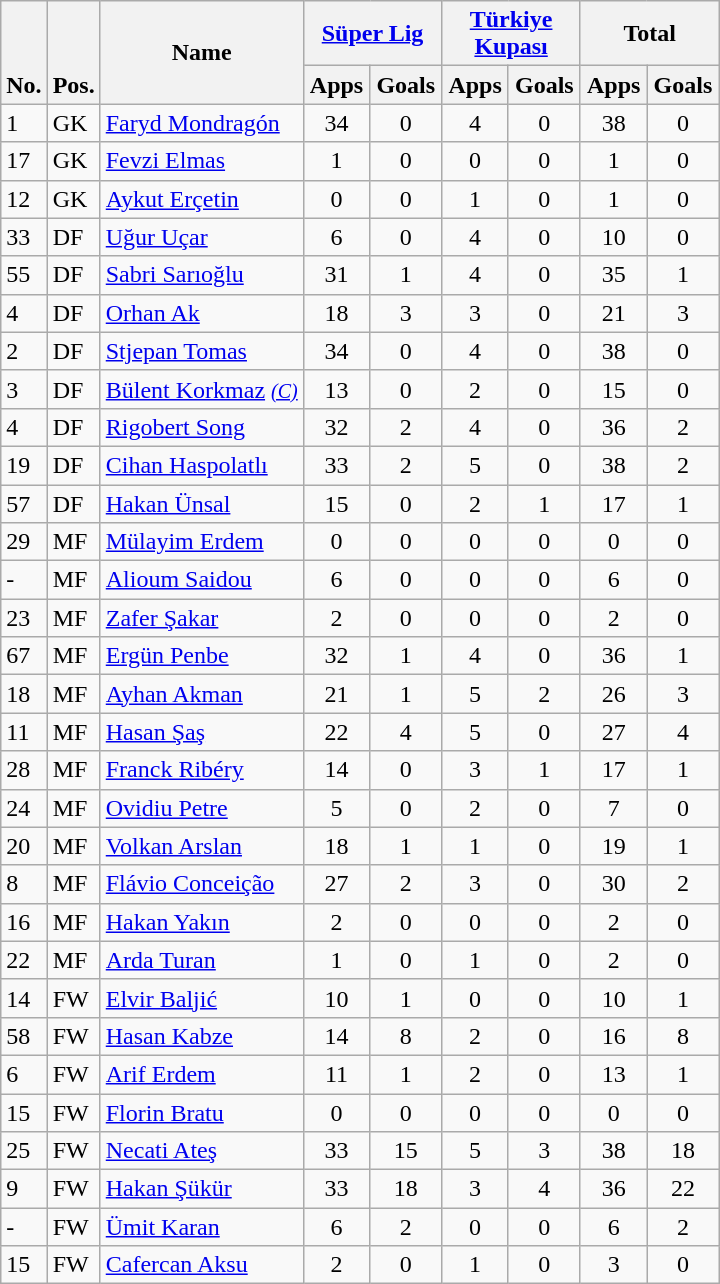<table class="wikitable sortable" style="text-align:center">
<tr>
<th rowspan="2" style="vertical-align:bottom;">No.</th>
<th rowspan="2" style="vertical-align:bottom;">Pos.</th>
<th rowspan="2">Name</th>
<th colspan="2" style="width:85px;"><a href='#'>Süper Lig</a></th>
<th colspan="2" style="width:85px;"><a href='#'>Türkiye Kupası</a></th>
<th colspan="2" style="width:85px;">Total</th>
</tr>
<tr>
<th>Apps</th>
<th>Goals</th>
<th>Apps</th>
<th>Goals</th>
<th>Apps</th>
<th>Goals</th>
</tr>
<tr>
<td align="left">1</td>
<td align="left">GK</td>
<td align="left"> <a href='#'>Faryd Mondragón</a></td>
<td>34</td>
<td>0</td>
<td>4</td>
<td>0</td>
<td>38</td>
<td>0</td>
</tr>
<tr>
<td align="left">17</td>
<td align="left">GK</td>
<td align="left"> <a href='#'>Fevzi Elmas</a></td>
<td>1</td>
<td>0</td>
<td>0</td>
<td>0</td>
<td>1</td>
<td>0</td>
</tr>
<tr>
<td align="left">12</td>
<td align="left">GK</td>
<td align="left"> <a href='#'>Aykut Erçetin</a></td>
<td>0</td>
<td>0</td>
<td>1</td>
<td>0</td>
<td>1</td>
<td>0</td>
</tr>
<tr>
<td align="left">33</td>
<td align="left">DF</td>
<td align="left"> <a href='#'>Uğur Uçar</a></td>
<td>6</td>
<td>0</td>
<td>4</td>
<td>0</td>
<td>10</td>
<td>0</td>
</tr>
<tr>
<td align="left">55</td>
<td align="left">DF</td>
<td align="left"> <a href='#'>Sabri Sarıoğlu</a></td>
<td>31</td>
<td>1</td>
<td>4</td>
<td>0</td>
<td>35</td>
<td>1</td>
</tr>
<tr>
<td align="left">4</td>
<td align="left">DF</td>
<td align="left"> <a href='#'>Orhan Ak</a></td>
<td>18</td>
<td>3</td>
<td>3</td>
<td>0</td>
<td>21</td>
<td>3</td>
</tr>
<tr>
<td align="left">2</td>
<td align="left">DF</td>
<td align="left"> <a href='#'>Stjepan Tomas</a></td>
<td>34</td>
<td>0</td>
<td>4</td>
<td>0</td>
<td>38</td>
<td>0</td>
</tr>
<tr>
<td align="left">3</td>
<td align="left">DF</td>
<td align="left"> <a href='#'>Bülent Korkmaz</a> <small><em><a href='#'>(C)</a></em></small></td>
<td>13</td>
<td>0</td>
<td>2</td>
<td>0</td>
<td>15</td>
<td>0</td>
</tr>
<tr>
<td align="left">4</td>
<td align="left">DF</td>
<td align="left"> <a href='#'>Rigobert Song</a></td>
<td>32</td>
<td>2</td>
<td>4</td>
<td>0</td>
<td>36</td>
<td>2</td>
</tr>
<tr>
<td align="left">19</td>
<td align="left">DF</td>
<td align="left"> <a href='#'>Cihan Haspolatlı</a></td>
<td>33</td>
<td>2</td>
<td>5</td>
<td>0</td>
<td>38</td>
<td>2</td>
</tr>
<tr>
<td align="left">57</td>
<td align="left">DF</td>
<td align="left"> <a href='#'>Hakan Ünsal</a></td>
<td>15</td>
<td>0</td>
<td>2</td>
<td>1</td>
<td>17</td>
<td>1</td>
</tr>
<tr>
<td align="left">29</td>
<td align="left">MF</td>
<td align="left"> <a href='#'>Mülayim Erdem</a></td>
<td>0</td>
<td>0</td>
<td>0</td>
<td>0</td>
<td>0</td>
<td>0</td>
</tr>
<tr>
<td align="left">-</td>
<td align="left">MF</td>
<td align="left"> <a href='#'>Alioum Saidou</a></td>
<td>6</td>
<td>0</td>
<td>0</td>
<td>0</td>
<td>6</td>
<td>0</td>
</tr>
<tr>
<td align="left">23</td>
<td align="left">MF</td>
<td align="left"> <a href='#'>Zafer Şakar</a></td>
<td>2</td>
<td>0</td>
<td>0</td>
<td>0</td>
<td>2</td>
<td>0</td>
</tr>
<tr>
<td align="left">67</td>
<td align="left">MF</td>
<td align="left"> <a href='#'>Ergün Penbe</a></td>
<td>32</td>
<td>1</td>
<td>4</td>
<td>0</td>
<td>36</td>
<td>1</td>
</tr>
<tr>
<td align="left">18</td>
<td align="left">MF</td>
<td align="left"> <a href='#'>Ayhan Akman</a></td>
<td>21</td>
<td>1</td>
<td>5</td>
<td>2</td>
<td>26</td>
<td>3</td>
</tr>
<tr>
<td align="left">11</td>
<td align="left">MF</td>
<td align="left"> <a href='#'>Hasan Şaş</a></td>
<td>22</td>
<td>4</td>
<td>5</td>
<td>0</td>
<td>27</td>
<td>4</td>
</tr>
<tr>
<td align="left">28</td>
<td align="left">MF</td>
<td align="left"> <a href='#'>Franck Ribéry</a></td>
<td>14</td>
<td>0</td>
<td>3</td>
<td>1</td>
<td>17</td>
<td>1</td>
</tr>
<tr>
<td align="left">24</td>
<td align="left">MF</td>
<td align="left"> <a href='#'>Ovidiu Petre</a></td>
<td>5</td>
<td>0</td>
<td>2</td>
<td>0</td>
<td>7</td>
<td>0</td>
</tr>
<tr>
<td align="left">20</td>
<td align="left">MF</td>
<td align="left"> <a href='#'>Volkan Arslan</a></td>
<td>18</td>
<td>1</td>
<td>1</td>
<td>0</td>
<td>19</td>
<td>1</td>
</tr>
<tr>
<td align="left">8</td>
<td align="left">MF</td>
<td align="left"> <a href='#'>Flávio Conceição</a></td>
<td>27</td>
<td>2</td>
<td>3</td>
<td>0</td>
<td>30</td>
<td>2</td>
</tr>
<tr>
<td align="left">16</td>
<td align="left">MF</td>
<td align="left"> <a href='#'>Hakan Yakın</a></td>
<td>2</td>
<td>0</td>
<td>0</td>
<td>0</td>
<td>2</td>
<td>0</td>
</tr>
<tr>
<td align="left">22</td>
<td align="left">MF</td>
<td align="left"> <a href='#'>Arda Turan</a></td>
<td>1</td>
<td>0</td>
<td>1</td>
<td>0</td>
<td>2</td>
<td>0</td>
</tr>
<tr>
<td align="left">14</td>
<td align="left">FW</td>
<td align="left"> <a href='#'>Elvir Baljić</a></td>
<td>10</td>
<td>1</td>
<td>0</td>
<td>0</td>
<td>10</td>
<td>1</td>
</tr>
<tr>
<td align="left">58</td>
<td align="left">FW</td>
<td align="left"> <a href='#'>Hasan Kabze</a></td>
<td>14</td>
<td>8</td>
<td>2</td>
<td>0</td>
<td>16</td>
<td>8</td>
</tr>
<tr>
<td align="left">6</td>
<td align="left">FW</td>
<td align="left"> <a href='#'>Arif Erdem</a></td>
<td>11</td>
<td>1</td>
<td>2</td>
<td>0</td>
<td>13</td>
<td>1</td>
</tr>
<tr>
<td align="left">15</td>
<td align="left">FW</td>
<td align="left"> <a href='#'>Florin Bratu</a></td>
<td>0</td>
<td>0</td>
<td>0</td>
<td>0</td>
<td>0</td>
<td>0</td>
</tr>
<tr>
<td align="left">25</td>
<td align="left">FW</td>
<td align="left"> <a href='#'>Necati Ateş</a></td>
<td>33</td>
<td>15</td>
<td>5</td>
<td>3</td>
<td>38</td>
<td>18</td>
</tr>
<tr>
<td align="left">9</td>
<td align="left">FW</td>
<td align="left"> <a href='#'>Hakan Şükür</a></td>
<td>33</td>
<td>18</td>
<td>3</td>
<td>4</td>
<td>36</td>
<td>22</td>
</tr>
<tr>
<td align="left">-</td>
<td align="left">FW</td>
<td align="left"> <a href='#'>Ümit Karan</a></td>
<td>6</td>
<td>2</td>
<td>0</td>
<td>0</td>
<td>6</td>
<td>2</td>
</tr>
<tr>
<td align="left">15</td>
<td align="left">FW</td>
<td align="left"> <a href='#'>Cafercan Aksu</a></td>
<td>2</td>
<td>0</td>
<td>1</td>
<td>0</td>
<td>3</td>
<td>0</td>
</tr>
</table>
